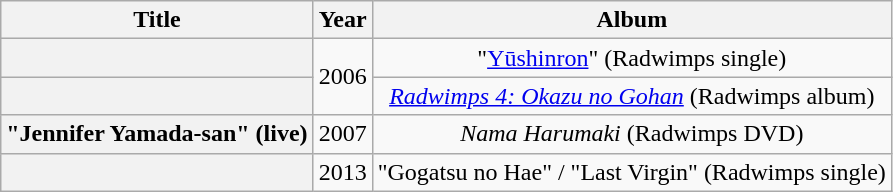<table class="wikitable plainrowheaders" style="text-align:center;">
<tr>
<th scope="col">Title</th>
<th scope="col">Year</th>
<th scope="col">Album</th>
</tr>
<tr>
<th scope="row"></th>
<td rowspan="2">2006</td>
<td>"<a href='#'>Yūshinron</a>" <span>(Radwimps single)</span></td>
</tr>
<tr>
<th scope="row"></th>
<td><em><a href='#'>Radwimps 4: Okazu no Gohan</a></em> <span>(Radwimps album)</span></td>
</tr>
<tr>
<th scope="row">"Jennifer Yamada-san" (live)</th>
<td>2007</td>
<td><em>Nama Harumaki</em> <span>(Radwimps DVD)</span></td>
</tr>
<tr>
<th scope="row"></th>
<td>2013</td>
<td>"Gogatsu no Hae" / "Last Virgin" <span>(Radwimps single)</span></td>
</tr>
</table>
